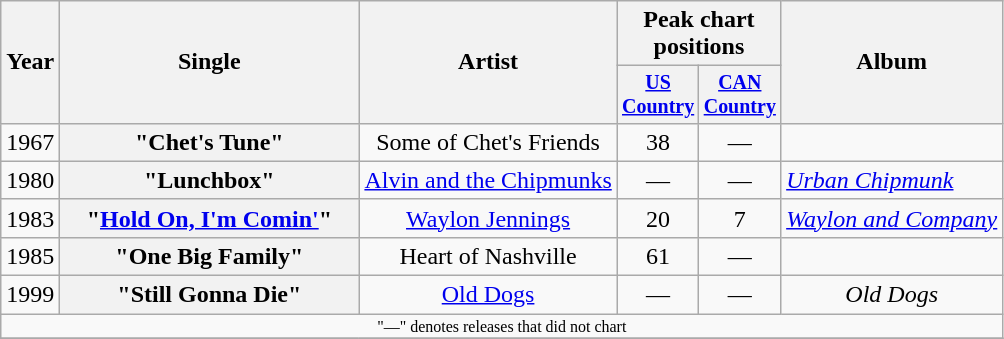<table class="wikitable plainrowheaders" style="text-align:center;">
<tr>
<th rowspan="2">Year</th>
<th rowspan="2" style="width:12em;">Single</th>
<th rowspan="2">Artist</th>
<th colspan="2">Peak chart<br>positions</th>
<th rowspan="2">Album</th>
</tr>
<tr style="font-size:smaller;">
<th width="45"><a href='#'>US Country</a><br></th>
<th width="45"><a href='#'>CAN Country</a><br></th>
</tr>
<tr>
<td>1967</td>
<th scope="row">"Chet's Tune"</th>
<td>Some of Chet's Friends</td>
<td>38</td>
<td>—</td>
<td></td>
</tr>
<tr>
<td>1980</td>
<th scope="row">"Lunchbox"</th>
<td><a href='#'>Alvin and the Chipmunks</a></td>
<td>—</td>
<td>—</td>
<td align="left"><em><a href='#'>Urban Chipmunk</a></em></td>
</tr>
<tr>
<td>1983</td>
<th scope="row">"<a href='#'>Hold On, I'm Comin'</a>"</th>
<td><a href='#'>Waylon Jennings</a></td>
<td>20</td>
<td>7</td>
<td align="left"><em><a href='#'>Waylon and Company</a></em></td>
</tr>
<tr>
<td>1985</td>
<th scope="row">"One Big Family"</th>
<td>Heart of Nashville</td>
<td>61</td>
<td>—</td>
<td></td>
</tr>
<tr>
<td>1999</td>
<th scope="row">"Still Gonna Die"</th>
<td><a href='#'>Old Dogs</a></td>
<td>—</td>
<td>—</td>
<td><em>Old Dogs</em></td>
</tr>
<tr>
<td align="center" colspan="6" style="font-size:8pt">"—" denotes releases that did not chart</td>
</tr>
<tr>
</tr>
</table>
